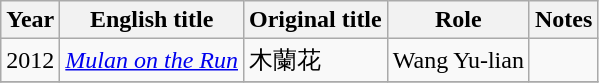<table class="wikitable sortable">
<tr>
<th>Year</th>
<th>English title</th>
<th>Original title</th>
<th>Role</th>
<th class="unsortable">Notes</th>
</tr>
<tr>
<td>2012</td>
<td><em><a href='#'>Mulan on the Run</a></em></td>
<td>木蘭花</td>
<td>Wang Yu-lian</td>
<td></td>
</tr>
<tr>
</tr>
</table>
